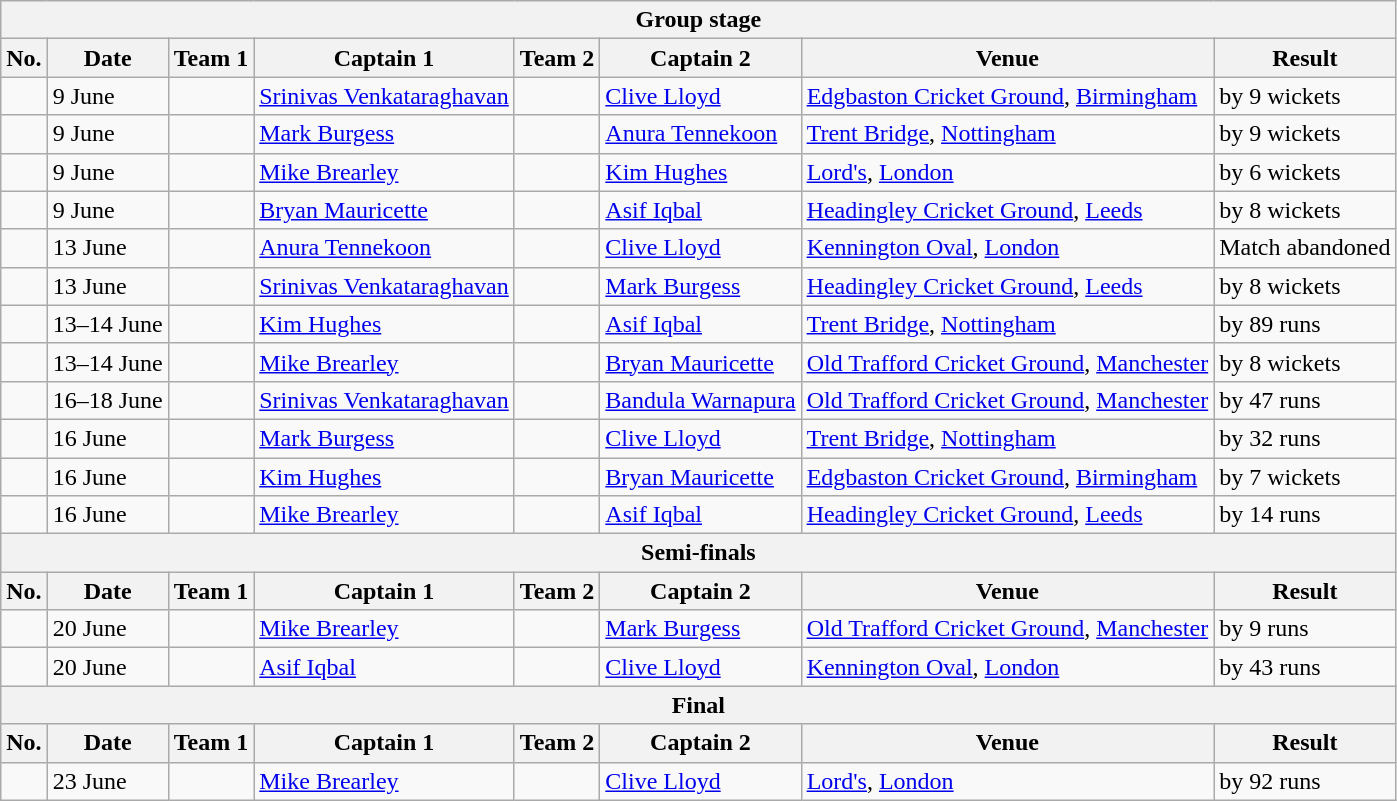<table class="wikitable">
<tr>
<th colspan="9">Group stage</th>
</tr>
<tr>
<th>No.</th>
<th>Date</th>
<th>Team 1</th>
<th>Captain 1</th>
<th>Team 2</th>
<th>Captain 2</th>
<th>Venue</th>
<th>Result</th>
</tr>
<tr>
<td></td>
<td>9 June</td>
<td></td>
<td><a href='#'>Srinivas Venkataraghavan</a></td>
<td></td>
<td><a href='#'>Clive Lloyd</a></td>
<td><a href='#'>Edgbaston Cricket Ground</a>, <a href='#'>Birmingham</a></td>
<td> by 9 wickets</td>
</tr>
<tr>
<td></td>
<td>9 June</td>
<td></td>
<td><a href='#'>Mark Burgess</a></td>
<td></td>
<td><a href='#'>Anura Tennekoon</a></td>
<td><a href='#'>Trent Bridge</a>, <a href='#'>Nottingham</a></td>
<td> by 9 wickets</td>
</tr>
<tr>
<td></td>
<td>9 June</td>
<td></td>
<td><a href='#'>Mike Brearley</a></td>
<td></td>
<td><a href='#'>Kim Hughes</a></td>
<td><a href='#'>Lord's</a>, <a href='#'>London</a></td>
<td> by 6 wickets</td>
</tr>
<tr>
<td></td>
<td>9 June</td>
<td></td>
<td><a href='#'>Bryan Mauricette</a></td>
<td></td>
<td><a href='#'>Asif Iqbal</a></td>
<td><a href='#'>Headingley Cricket Ground</a>, <a href='#'>Leeds</a></td>
<td> by 8 wickets</td>
</tr>
<tr>
<td></td>
<td>13 June</td>
<td></td>
<td><a href='#'>Anura Tennekoon</a></td>
<td></td>
<td><a href='#'>Clive Lloyd</a></td>
<td><a href='#'>Kennington Oval</a>, <a href='#'>London</a></td>
<td>Match abandoned</td>
</tr>
<tr>
<td></td>
<td>13 June</td>
<td></td>
<td><a href='#'>Srinivas Venkataraghavan</a></td>
<td></td>
<td><a href='#'>Mark Burgess</a></td>
<td><a href='#'>Headingley Cricket Ground</a>, <a href='#'>Leeds</a></td>
<td> by 8 wickets</td>
</tr>
<tr>
<td></td>
<td>13–14 June</td>
<td></td>
<td><a href='#'>Kim Hughes</a></td>
<td></td>
<td><a href='#'>Asif Iqbal</a></td>
<td><a href='#'>Trent Bridge</a>, <a href='#'>Nottingham</a></td>
<td> by 89 runs</td>
</tr>
<tr>
<td></td>
<td>13–14 June</td>
<td></td>
<td><a href='#'>Mike Brearley</a></td>
<td></td>
<td><a href='#'>Bryan Mauricette</a></td>
<td><a href='#'>Old Trafford Cricket Ground</a>, <a href='#'>Manchester</a></td>
<td> by 8 wickets</td>
</tr>
<tr>
<td></td>
<td>16–18 June</td>
<td></td>
<td><a href='#'>Srinivas Venkataraghavan</a></td>
<td></td>
<td><a href='#'>Bandula Warnapura</a></td>
<td><a href='#'>Old Trafford Cricket Ground</a>, <a href='#'>Manchester</a></td>
<td> by 47 runs</td>
</tr>
<tr>
<td></td>
<td>16 June</td>
<td></td>
<td><a href='#'>Mark Burgess</a></td>
<td></td>
<td><a href='#'>Clive Lloyd</a></td>
<td><a href='#'>Trent Bridge</a>, <a href='#'>Nottingham</a></td>
<td> by 32 runs</td>
</tr>
<tr>
<td></td>
<td>16 June</td>
<td></td>
<td><a href='#'>Kim Hughes</a></td>
<td></td>
<td><a href='#'>Bryan Mauricette</a></td>
<td><a href='#'>Edgbaston Cricket Ground</a>, <a href='#'>Birmingham</a></td>
<td> by 7 wickets</td>
</tr>
<tr>
<td></td>
<td>16 June</td>
<td></td>
<td><a href='#'>Mike Brearley</a></td>
<td></td>
<td><a href='#'>Asif Iqbal</a></td>
<td><a href='#'>Headingley Cricket Ground</a>, <a href='#'>Leeds</a></td>
<td> by 14 runs</td>
</tr>
<tr>
<th colspan="9">Semi-finals</th>
</tr>
<tr>
<th>No.</th>
<th>Date</th>
<th>Team 1</th>
<th>Captain 1</th>
<th>Team 2</th>
<th>Captain 2</th>
<th>Venue</th>
<th>Result</th>
</tr>
<tr>
<td></td>
<td>20 June</td>
<td></td>
<td><a href='#'>Mike Brearley</a></td>
<td></td>
<td><a href='#'>Mark Burgess</a></td>
<td><a href='#'>Old Trafford Cricket Ground</a>, <a href='#'>Manchester</a></td>
<td> by 9 runs</td>
</tr>
<tr>
<td></td>
<td>20 June</td>
<td></td>
<td><a href='#'>Asif Iqbal</a></td>
<td></td>
<td><a href='#'>Clive Lloyd</a></td>
<td><a href='#'>Kennington Oval</a>, <a href='#'>London</a></td>
<td> by 43 runs</td>
</tr>
<tr>
<th colspan="9">Final</th>
</tr>
<tr>
<th>No.</th>
<th>Date</th>
<th>Team 1</th>
<th>Captain 1</th>
<th>Team 2</th>
<th>Captain 2</th>
<th>Venue</th>
<th>Result</th>
</tr>
<tr>
<td></td>
<td>23 June</td>
<td></td>
<td><a href='#'>Mike Brearley</a></td>
<td></td>
<td><a href='#'>Clive Lloyd</a></td>
<td><a href='#'>Lord's</a>, <a href='#'>London</a></td>
<td> by 92 runs</td>
</tr>
</table>
